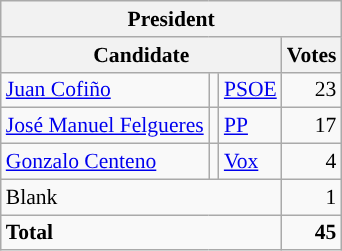<table class="wikitable" style="font-size:90%; text-align:right;">
<tr>
<th colspan="4">President</th>
</tr>
<tr>
<th colspan="3">Candidate</th>
<th>Votes</th>
</tr>
<tr>
<td align=left><a href='#'>Juan Cofiño</a></td>
<td style="background:"></td>
<td align=left><a href='#'>PSOE</a></td>
<td>23</td>
</tr>
<tr>
<td align=left><a href='#'>José Manuel Felgueres</a></td>
<td style="background:"></td>
<td align=left><a href='#'>PP</a></td>
<td>17</td>
</tr>
<tr>
<td align=left><a href='#'>Gonzalo Centeno</a></td>
<td style="background:"></td>
<td align=left><a href='#'>Vox</a></td>
<td>4</td>
</tr>
<tr>
<td align=left colspan="3">Blank</td>
<td>1</td>
</tr>
<tr style="font-weight:bold">
<td align=left colspan="3">Total</td>
<td>45</td>
</tr>
</table>
